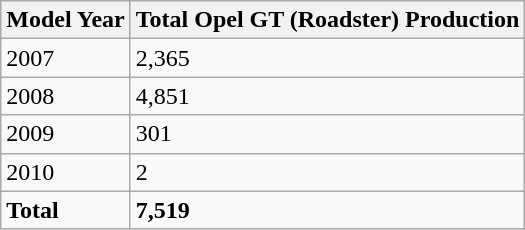<table class="wikitable">
<tr>
<th>Model Year</th>
<th>Total Opel GT (Roadster) Production</th>
</tr>
<tr>
<td>2007</td>
<td>2,365</td>
</tr>
<tr>
<td>2008</td>
<td>4,851</td>
</tr>
<tr>
<td>2009</td>
<td>301</td>
</tr>
<tr>
<td>2010</td>
<td>2</td>
</tr>
<tr>
<td><strong> Total</strong></td>
<td><strong>7,519</strong></td>
</tr>
</table>
